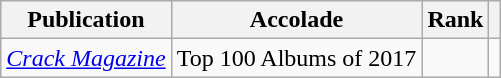<table class="sortable wikitable">
<tr>
<th>Publication</th>
<th>Accolade</th>
<th>Rank</th>
<th class="unsortable"></th>
</tr>
<tr>
<td><em><a href='#'>Crack Magazine</a></em></td>
<td>Top 100 Albums of 2017</td>
<td></td>
<td></td>
</tr>
</table>
